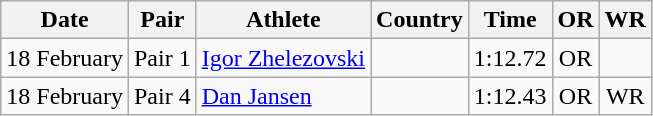<table class="wikitable" style="text-align:center">
<tr>
<th>Date</th>
<th>Pair</th>
<th>Athlete</th>
<th>Country</th>
<th>Time</th>
<th>OR</th>
<th>WR</th>
</tr>
<tr>
<td>18 February</td>
<td>Pair 1</td>
<td align=left><a href='#'>Igor Zhelezovski</a></td>
<td align=left></td>
<td>1:12.72</td>
<td>OR</td>
<td></td>
</tr>
<tr>
<td>18 February</td>
<td>Pair 4</td>
<td align=left><a href='#'>Dan Jansen</a></td>
<td align=left></td>
<td>1:12.43</td>
<td>OR</td>
<td>WR</td>
</tr>
</table>
